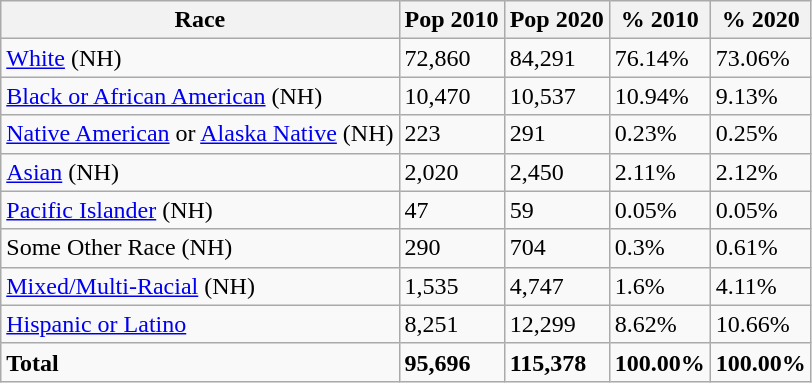<table class="wikitable">
<tr>
<th>Race</th>
<th>Pop 2010</th>
<th>Pop 2020</th>
<th>% 2010</th>
<th>% 2020</th>
</tr>
<tr>
<td><a href='#'>White</a> (NH)</td>
<td>72,860</td>
<td>84,291</td>
<td>76.14%</td>
<td>73.06%</td>
</tr>
<tr>
<td><a href='#'>Black or African American</a> (NH)</td>
<td>10,470</td>
<td>10,537</td>
<td>10.94%</td>
<td>9.13%</td>
</tr>
<tr>
<td><a href='#'>Native American</a> or <a href='#'>Alaska Native</a> (NH)</td>
<td>223</td>
<td>291</td>
<td>0.23%</td>
<td>0.25%</td>
</tr>
<tr>
<td><a href='#'>Asian</a> (NH)</td>
<td>2,020</td>
<td>2,450</td>
<td>2.11%</td>
<td>2.12%</td>
</tr>
<tr>
<td><a href='#'>Pacific Islander</a> (NH)</td>
<td>47</td>
<td>59</td>
<td>0.05%</td>
<td>0.05%</td>
</tr>
<tr>
<td>Some Other Race (NH)</td>
<td>290</td>
<td>704</td>
<td>0.3%</td>
<td>0.61%</td>
</tr>
<tr>
<td><a href='#'>Mixed/Multi-Racial</a> (NH)</td>
<td>1,535</td>
<td>4,747</td>
<td>1.6%</td>
<td>4.11%</td>
</tr>
<tr>
<td><a href='#'>Hispanic or Latino</a></td>
<td>8,251</td>
<td>12,299</td>
<td>8.62%</td>
<td>10.66%</td>
</tr>
<tr>
<td><strong>Total</strong></td>
<td><strong>95,696</strong></td>
<td><strong>115,378</strong></td>
<td><strong>100.00%</strong></td>
<td><strong>100.00%</strong></td>
</tr>
</table>
